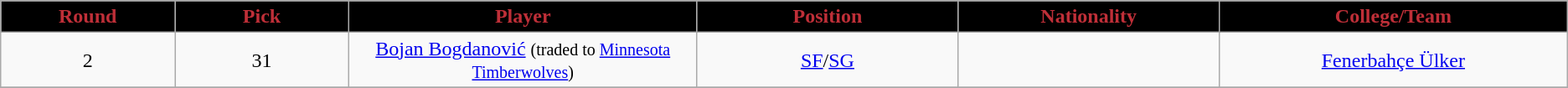<table class="wikitable sortable">
<tr>
<th style="background:#000000; color:#BF2F38" width="10%">Round</th>
<th style="background:#000000; color:#BF2F38" width="10%">Pick</th>
<th style="background:#000000; color:#BF2F38" width="20%">Player</th>
<th style="background:#000000; color:#BF2F38" width="15%">Position</th>
<th style="background:#000000; color:#BF2F38" width="15%">Nationality</th>
<th style="background:#000000; color:#BF2F38" width="20%">College/Team</th>
</tr>
<tr style="text-align: center">
<td>2</td>
<td>31</td>
<td><a href='#'>Bojan Bogdanović</a> <small>(traded to <a href='#'>Minnesota Timberwolves</a>)</small></td>
<td><a href='#'>SF</a>/<a href='#'>SG</a></td>
<td></td>
<td><a href='#'>Fenerbahçe Ülker</a></td>
</tr>
<tr style="text-align: center">
</tr>
</table>
